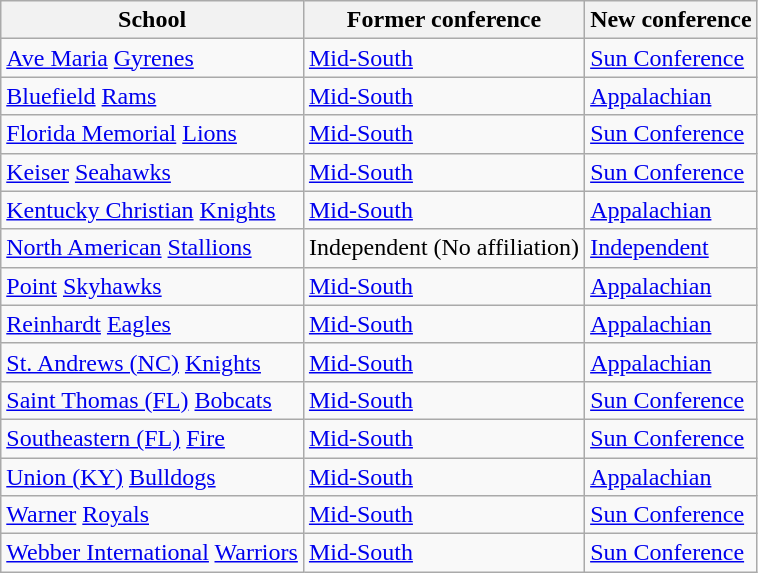<table class="wikitable sortable">
<tr>
<th>School</th>
<th>Former conference</th>
<th>New conference</th>
</tr>
<tr>
<td><a href='#'>Ave Maria</a> <a href='#'>Gyrenes</a></td>
<td><a href='#'>Mid-South</a></td>
<td><a href='#'>Sun Conference</a></td>
</tr>
<tr>
<td><a href='#'>Bluefield</a> <a href='#'>Rams</a></td>
<td><a href='#'>Mid-South</a></td>
<td><a href='#'>Appalachian</a></td>
</tr>
<tr>
<td><a href='#'>Florida Memorial</a> <a href='#'>Lions</a></td>
<td><a href='#'>Mid-South</a></td>
<td><a href='#'>Sun Conference</a></td>
</tr>
<tr>
<td><a href='#'>Keiser</a> <a href='#'>Seahawks</a></td>
<td><a href='#'>Mid-South</a></td>
<td><a href='#'>Sun Conference</a></td>
</tr>
<tr>
<td><a href='#'>Kentucky Christian</a> <a href='#'>Knights</a></td>
<td><a href='#'>Mid-South</a></td>
<td><a href='#'>Appalachian</a></td>
</tr>
<tr>
<td><a href='#'>North American</a> <a href='#'>Stallions</a></td>
<td>Independent (No affiliation)</td>
<td><a href='#'>Independent</a></td>
</tr>
<tr>
<td><a href='#'>Point</a> <a href='#'>Skyhawks</a></td>
<td><a href='#'>Mid-South</a></td>
<td><a href='#'>Appalachian</a></td>
</tr>
<tr>
<td><a href='#'>Reinhardt</a> <a href='#'>Eagles</a></td>
<td><a href='#'>Mid-South</a></td>
<td><a href='#'>Appalachian</a></td>
</tr>
<tr>
<td><a href='#'>St. Andrews (NC)</a> <a href='#'>Knights</a></td>
<td><a href='#'>Mid-South</a></td>
<td><a href='#'>Appalachian</a></td>
</tr>
<tr>
<td><a href='#'>Saint Thomas (FL)</a> <a href='#'>Bobcats</a></td>
<td><a href='#'>Mid-South</a></td>
<td><a href='#'>Sun Conference</a></td>
</tr>
<tr>
<td><a href='#'>Southeastern (FL)</a> <a href='#'>Fire</a></td>
<td><a href='#'>Mid-South</a></td>
<td><a href='#'>Sun Conference</a></td>
</tr>
<tr>
<td><a href='#'>Union (KY)</a> <a href='#'>Bulldogs</a></td>
<td><a href='#'>Mid-South</a></td>
<td><a href='#'>Appalachian</a></td>
</tr>
<tr>
<td><a href='#'>Warner</a> <a href='#'>Royals</a></td>
<td><a href='#'>Mid-South</a></td>
<td><a href='#'>Sun Conference</a></td>
</tr>
<tr>
<td><a href='#'>Webber International</a>  <a href='#'>Warriors</a></td>
<td><a href='#'>Mid-South</a></td>
<td><a href='#'>Sun Conference</a></td>
</tr>
</table>
